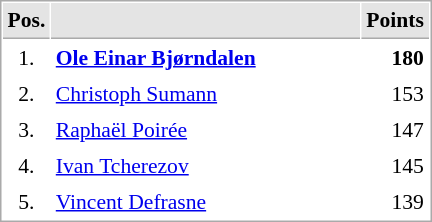<table cellspacing="1" cellpadding="3" style="border:1px solid #AAAAAA;font-size:90%">
<tr bgcolor="#E4E4E4">
<th style="border-bottom:1px solid #AAAAAA" width=10>Pos.</th>
<th style="border-bottom:1px solid #AAAAAA" width=200></th>
<th style="border-bottom:1px solid #AAAAAA" width=20>Points</th>
</tr>
<tr>
<td align="center">1.</td>
<td> <strong><a href='#'>Ole Einar Bjørndalen</a></strong></td>
<td align="right"><strong>180</strong></td>
</tr>
<tr>
<td align="center">2.</td>
<td> <a href='#'>Christoph Sumann</a></td>
<td align="right">153</td>
</tr>
<tr>
<td align="center">3.</td>
<td> <a href='#'>Raphaël Poirée</a></td>
<td align="right">147</td>
</tr>
<tr>
<td align="center">4.</td>
<td> <a href='#'>Ivan Tcherezov</a></td>
<td align="right">145</td>
</tr>
<tr>
<td align="center">5.</td>
<td> <a href='#'>Vincent Defrasne</a></td>
<td align="right">139</td>
</tr>
</table>
